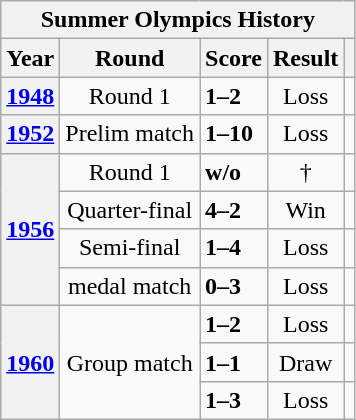<table class="wikitable collapsible" style="text-align: center;">
<tr>
<th colspan=5>Summer Olympics History</th>
</tr>
<tr>
<th scope=col>Year</th>
<th scope=col>Round</th>
<th scope=col>Score</th>
<th scope=col>Result</th>
<th scope="col" class=unsortable></th>
</tr>
<tr>
<th scope=row><a href='#'>1948</a></th>
<td>Round 1</td>
<td align="left"> <strong>1–2</strong> </td>
<td>Loss</td>
<td></td>
</tr>
<tr>
<th scope=row><a href='#'>1952</a></th>
<td>Prelim match</td>
<td align="left"> <strong>1–10</strong> </td>
<td>Loss</td>
<td></td>
</tr>
<tr>
<th scope=row rowspan=4><a href='#'>1956</a></th>
<td>Round 1</td>
<td align="left"> <strong>w/o</strong> </td>
<td>†</td>
<td></td>
</tr>
<tr>
<td>Quarter-final</td>
<td align="left"> <strong>4–2</strong> </td>
<td>Win</td>
<td></td>
</tr>
<tr>
<td>Semi-final</td>
<td align="left"> <strong>1–4</strong> </td>
<td>Loss</td>
<td></td>
</tr>
<tr>
<td> medal match</td>
<td align="left"> <strong>0–3</strong> </td>
<td>Loss</td>
<td></td>
</tr>
<tr>
<th scope=row rowspan=3><a href='#'>1960</a></th>
<td rowspan=3>Group match</td>
<td align="left"> <strong>1–2</strong> </td>
<td>Loss</td>
<td></td>
</tr>
<tr>
<td align="left"> <strong>1–1</strong> </td>
<td>Draw</td>
<td></td>
</tr>
<tr>
<td align="left"> <strong>1–3</strong> </td>
<td>Loss</td>
<td></td>
</tr>
</table>
